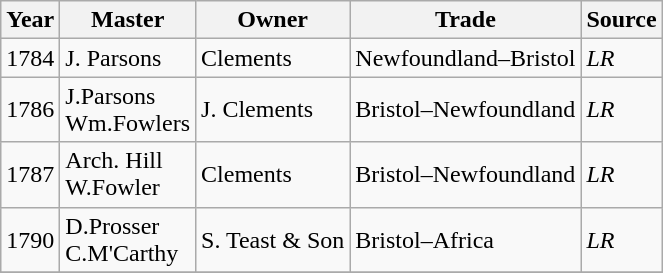<table class="sortable wikitable">
<tr>
<th>Year</th>
<th>Master</th>
<th>Owner</th>
<th>Trade</th>
<th>Source</th>
</tr>
<tr>
<td>1784</td>
<td>J. Parsons</td>
<td>Clements</td>
<td>Newfoundland–Bristol</td>
<td><em>LR</em></td>
</tr>
<tr>
<td>1786</td>
<td>J.Parsons<br> Wm.Fowlers</td>
<td>J. Clements</td>
<td>Bristol–Newfoundland</td>
<td><em>LR</em></td>
</tr>
<tr>
<td>1787</td>
<td>Arch. Hill<br>W.Fowler</td>
<td>Clements</td>
<td>Bristol–Newfoundland</td>
<td><em>LR</em></td>
</tr>
<tr>
<td>1790</td>
<td>D.Prosser<br>C.M'Carthy</td>
<td>S. Teast & Son</td>
<td>Bristol–Africa</td>
<td><em>LR</em></td>
</tr>
<tr>
</tr>
</table>
